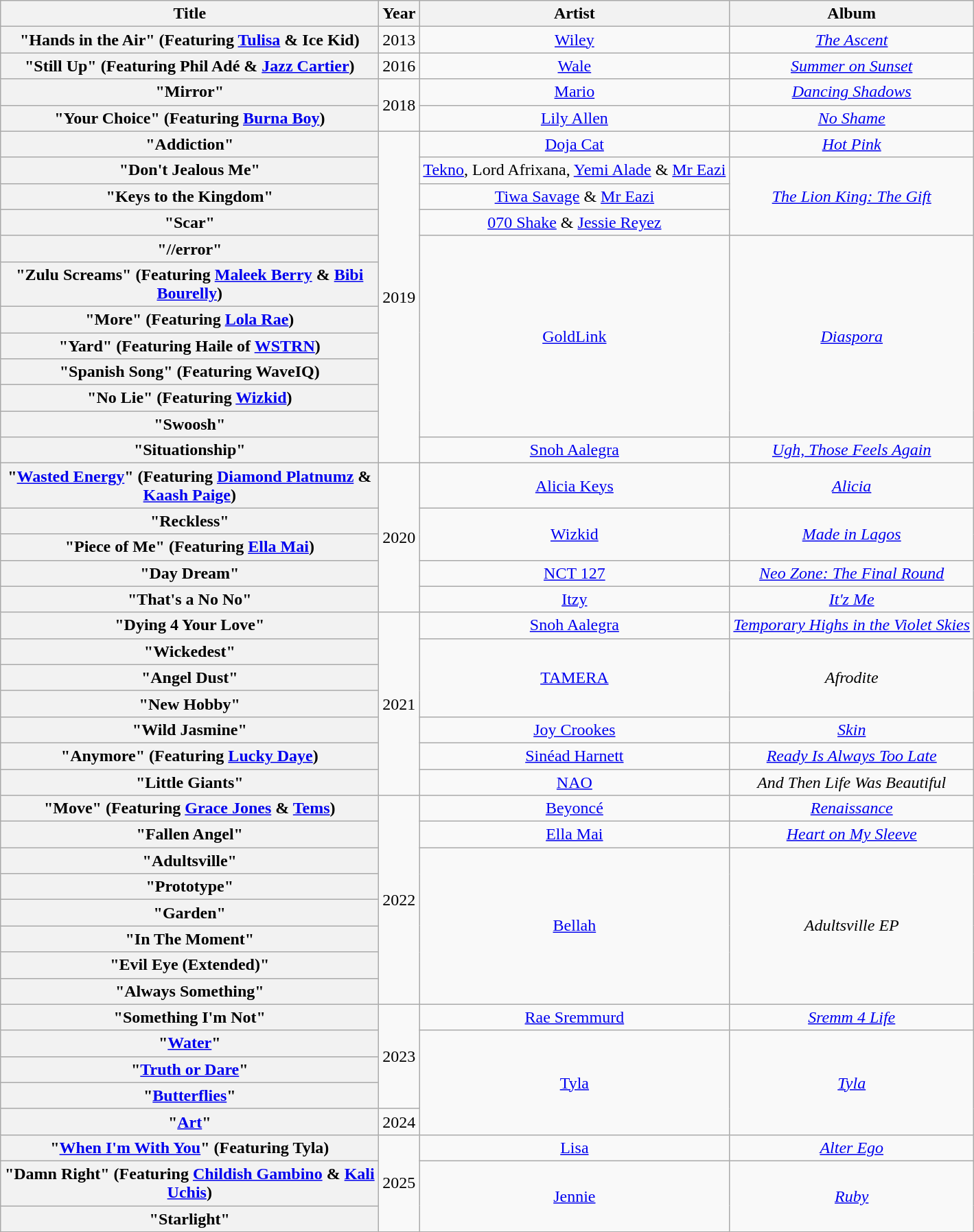<table class="wikitable plainrowheaders" style="text-align:center;">
<tr>
<th scope="col" style="width:22.5em;">Title</th>
<th scope="col">Year</th>
<th scope="col">Artist</th>
<th scope="col">Album</th>
</tr>
<tr>
<th scope="row">"Hands in the Air" (Featuring <a href='#'>Tulisa</a> & Ice Kid)</th>
<td>2013</td>
<td><a href='#'>Wiley</a></td>
<td><em><a href='#'>The Ascent</a></em></td>
</tr>
<tr>
<th scope="row">"Still Up" (Featuring Phil Adé & <a href='#'>Jazz Cartier</a>)</th>
<td>2016</td>
<td><a href='#'>Wale</a></td>
<td><em><a href='#'>Summer on Sunset</a></em></td>
</tr>
<tr>
<th scope="row">"Mirror"</th>
<td rowspan="2">2018</td>
<td><a href='#'>Mario</a></td>
<td><em><a href='#'>Dancing Shadows</a></em></td>
</tr>
<tr>
<th scope="row">"Your Choice" (Featuring <a href='#'>Burna Boy</a>)</th>
<td><a href='#'>Lily Allen</a></td>
<td><em><a href='#'>No Shame</a></em></td>
</tr>
<tr>
<th scope="row">"Addiction"</th>
<td rowspan="12">2019</td>
<td><a href='#'>Doja Cat</a></td>
<td><em><a href='#'>Hot Pink</a></em></td>
</tr>
<tr>
<th scope="row">"Don't Jealous Me"</th>
<td><a href='#'>Tekno</a>, Lord Afrixana, <a href='#'>Yemi Alade</a> & <a href='#'>Mr Eazi</a></td>
<td rowspan="3"><em><a href='#'>The Lion King: The Gift</a></em></td>
</tr>
<tr>
<th scope="row">"Keys to the Kingdom"</th>
<td><a href='#'>Tiwa Savage</a> & <a href='#'>Mr Eazi</a></td>
</tr>
<tr>
<th scope="row">"Scar"</th>
<td><a href='#'>070 Shake</a> & <a href='#'>Jessie Reyez</a></td>
</tr>
<tr>
<th scope="row">"//error"</th>
<td rowspan="7"><a href='#'>GoldLink</a></td>
<td rowspan="7"><em><a href='#'>Diaspora</a></em></td>
</tr>
<tr>
<th scope="row">"Zulu Screams" (Featuring <a href='#'>Maleek Berry</a> & <a href='#'>Bibi Bourelly</a>)</th>
</tr>
<tr>
<th scope="row">"More" (Featuring <a href='#'>Lola Rae</a>)</th>
</tr>
<tr>
<th scope="row">"Yard" (Featuring Haile of <a href='#'>WSTRN</a>)</th>
</tr>
<tr>
<th scope="row">"Spanish Song" (Featuring WaveIQ)</th>
</tr>
<tr>
<th scope="row">"No Lie" (Featuring <a href='#'>Wizkid</a>)</th>
</tr>
<tr>
<th scope="row">"Swoosh"</th>
</tr>
<tr>
<th scope="row">"Situationship"</th>
<td><a href='#'>Snoh Aalegra</a></td>
<td><em><a href='#'>Ugh, Those Feels Again</a></em></td>
</tr>
<tr>
<th scope="row">"<a href='#'>Wasted Energy</a>" (Featuring <a href='#'>Diamond Platnumz</a> & <a href='#'>Kaash Paige</a>)</th>
<td rowspan="5">2020</td>
<td><a href='#'>Alicia Keys</a></td>
<td><em><a href='#'>Alicia</a></em></td>
</tr>
<tr>
<th scope="row">"Reckless"</th>
<td rowspan="2"><a href='#'>Wizkid</a></td>
<td rowspan="2"><em><a href='#'>Made in Lagos</a></em></td>
</tr>
<tr>
<th scope="row">"Piece of Me" (Featuring <a href='#'>Ella Mai</a>)</th>
</tr>
<tr>
<th scope="row">"Day Dream"</th>
<td><a href='#'>NCT 127</a></td>
<td><em><a href='#'>Neo Zone: The Final Round</a></em></td>
</tr>
<tr>
<th scope="row">"That's a No No"</th>
<td><a href='#'>Itzy</a></td>
<td><em><a href='#'>It'z Me</a></em></td>
</tr>
<tr>
<th scope="row">"Dying 4 Your Love"</th>
<td rowspan="7">2021</td>
<td><a href='#'>Snoh Aalegra</a></td>
<td><em><a href='#'>Temporary Highs in the Violet Skies</a></em></td>
</tr>
<tr>
<th scope="row">"Wickedest"</th>
<td rowspan="3"><a href='#'>TAMERA</a></td>
<td rowspan="3"><em>Afrodite</em></td>
</tr>
<tr>
<th scope="row">"Angel Dust"</th>
</tr>
<tr>
<th scope="row">"New Hobby"</th>
</tr>
<tr>
<th scope="row">"Wild Jasmine"</th>
<td><a href='#'>Joy Crookes</a></td>
<td><em><a href='#'>Skin</a></em></td>
</tr>
<tr>
<th scope="row">"Anymore" (Featuring <a href='#'>Lucky Daye</a>)</th>
<td><a href='#'>Sinéad Harnett</a></td>
<td><em><a href='#'>Ready Is Always Too Late</a></em></td>
</tr>
<tr>
<th scope="row">"Little Giants"</th>
<td><a href='#'>NAO</a></td>
<td><em>And Then Life Was Beautiful</em></td>
</tr>
<tr>
<th scope="row">"Move" (Featuring <a href='#'>Grace Jones</a> & <a href='#'>Tems</a>)</th>
<td rowspan="8">2022</td>
<td><a href='#'>Beyoncé</a></td>
<td><em><a href='#'>Renaissance</a></em></td>
</tr>
<tr>
<th scope="row">"Fallen Angel"</th>
<td><a href='#'>Ella Mai</a></td>
<td><em><a href='#'>Heart on My Sleeve</a></em></td>
</tr>
<tr>
<th scope="row">"Adultsville"</th>
<td rowspan="6"><a href='#'>Bellah</a></td>
<td rowspan="6"><em>Adultsville EP</em></td>
</tr>
<tr>
<th scope="row">"Prototype"</th>
</tr>
<tr>
<th scope="row">"Garden"</th>
</tr>
<tr>
<th scope="row">"In The Moment"</th>
</tr>
<tr>
<th scope="row">"Evil Eye (Extended)"</th>
</tr>
<tr>
<th scope="row">"Always Something"</th>
</tr>
<tr>
<th scope="row">"Something I'm Not"</th>
<td rowspan="4">2023</td>
<td><a href='#'>Rae Sremmurd</a></td>
<td><em><a href='#'>Sremm 4 Life</a></em></td>
</tr>
<tr>
<th scope="row">"<a href='#'>Water</a>"</th>
<td rowspan="4"><a href='#'>Tyla</a></td>
<td rowspan="4"><em><a href='#'>Tyla</a></em></td>
</tr>
<tr>
<th scope="row">"<a href='#'>Truth or Dare</a>"</th>
</tr>
<tr>
<th scope="row">"<a href='#'>Butterflies</a>"</th>
</tr>
<tr>
<th scope="row">"<a href='#'>Art</a>"</th>
<td>2024</td>
</tr>
<tr>
<th scope="row">"<a href='#'>When I'm With You</a>" (Featuring Tyla)</th>
<td rowspan="3">2025</td>
<td><a href='#'>Lisa</a></td>
<td><em><a href='#'>Alter Ego</a></em></td>
</tr>
<tr>
<th scope="row">"Damn Right" (Featuring <a href='#'>Childish Gambino</a> & <a href='#'>Kali Uchis</a>)</th>
<td rowspan="2"><a href='#'>Jennie</a></td>
<td rowspan="2"><em><a href='#'>Ruby</a></em></td>
</tr>
<tr>
<th scope="row">"Starlight"</th>
</tr>
</table>
